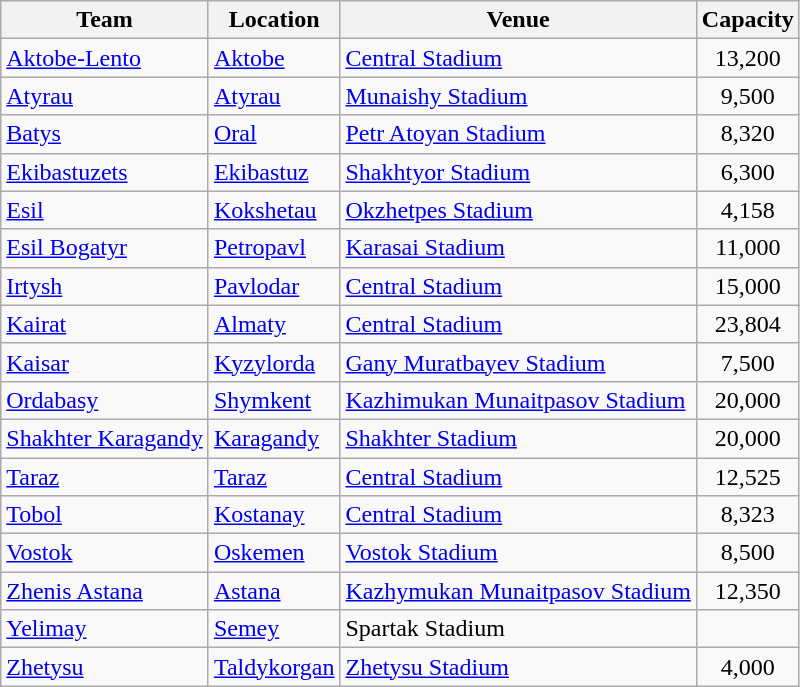<table class="wikitable sortable" border="1">
<tr>
<th>Team</th>
<th>Location</th>
<th>Venue</th>
<th>Capacity</th>
</tr>
<tr>
<td><a href='#'>Aktobe-Lento</a></td>
<td><a href='#'>Aktobe</a></td>
<td><a href='#'>Central Stadium</a></td>
<td style="text-align:center;">13,200</td>
</tr>
<tr>
<td><a href='#'>Atyrau</a></td>
<td><a href='#'>Atyrau</a></td>
<td><a href='#'>Munaishy Stadium</a></td>
<td style="text-align:center;">9,500</td>
</tr>
<tr>
<td><a href='#'>Batys</a></td>
<td><a href='#'>Oral</a></td>
<td><a href='#'>Petr Atoyan Stadium</a></td>
<td style="text-align:center;">8,320</td>
</tr>
<tr>
<td><a href='#'>Ekibastuzets</a></td>
<td><a href='#'>Ekibastuz</a></td>
<td><a href='#'>Shakhtyor Stadium</a></td>
<td style="text-align:center;">6,300</td>
</tr>
<tr>
<td><a href='#'>Esil</a></td>
<td><a href='#'>Kokshetau</a></td>
<td><a href='#'>Okzhetpes Stadium</a></td>
<td style="text-align:center;">4,158</td>
</tr>
<tr>
<td><a href='#'>Esil Bogatyr</a></td>
<td><a href='#'>Petropavl</a></td>
<td><a href='#'>Karasai Stadium</a></td>
<td style="text-align:center;">11,000</td>
</tr>
<tr>
<td><a href='#'>Irtysh</a></td>
<td><a href='#'>Pavlodar</a></td>
<td><a href='#'>Central Stadium</a></td>
<td style="text-align:center;">15,000</td>
</tr>
<tr>
<td><a href='#'>Kairat</a></td>
<td><a href='#'>Almaty</a></td>
<td><a href='#'>Central Stadium</a></td>
<td style="text-align:center;">23,804</td>
</tr>
<tr>
<td><a href='#'>Kaisar</a></td>
<td><a href='#'>Kyzylorda</a></td>
<td><a href='#'>Gany Muratbayev Stadium</a></td>
<td style="text-align:center;">7,500</td>
</tr>
<tr>
<td><a href='#'>Ordabasy</a></td>
<td><a href='#'>Shymkent</a></td>
<td><a href='#'>Kazhimukan Munaitpasov Stadium</a></td>
<td style="text-align:center;">20,000</td>
</tr>
<tr>
<td><a href='#'>Shakhter Karagandy</a></td>
<td><a href='#'>Karagandy</a></td>
<td><a href='#'>Shakhter Stadium</a></td>
<td style="text-align:center;">20,000</td>
</tr>
<tr>
<td><a href='#'>Taraz</a></td>
<td><a href='#'>Taraz</a></td>
<td><a href='#'>Central Stadium</a></td>
<td style="text-align:center;">12,525</td>
</tr>
<tr>
<td><a href='#'>Tobol</a></td>
<td><a href='#'>Kostanay</a></td>
<td><a href='#'>Central Stadium</a></td>
<td style="text-align:center;">8,323</td>
</tr>
<tr>
<td><a href='#'>Vostok</a></td>
<td><a href='#'>Oskemen</a></td>
<td><a href='#'>Vostok Stadium</a></td>
<td style="text-align:center;">8,500</td>
</tr>
<tr>
<td><a href='#'>Zhenis Astana</a></td>
<td><a href='#'>Astana</a></td>
<td><a href='#'>Kazhymukan Munaitpasov Stadium</a></td>
<td style="text-align:center;">12,350</td>
</tr>
<tr>
<td><a href='#'>Yelimay</a></td>
<td><a href='#'>Semey</a></td>
<td>Spartak Stadium</td>
<td style="text-align:center;"></td>
</tr>
<tr>
<td><a href='#'>Zhetysu</a></td>
<td><a href='#'>Taldykorgan</a></td>
<td><a href='#'>Zhetysu Stadium</a></td>
<td style="text-align:center;">4,000</td>
</tr>
</table>
